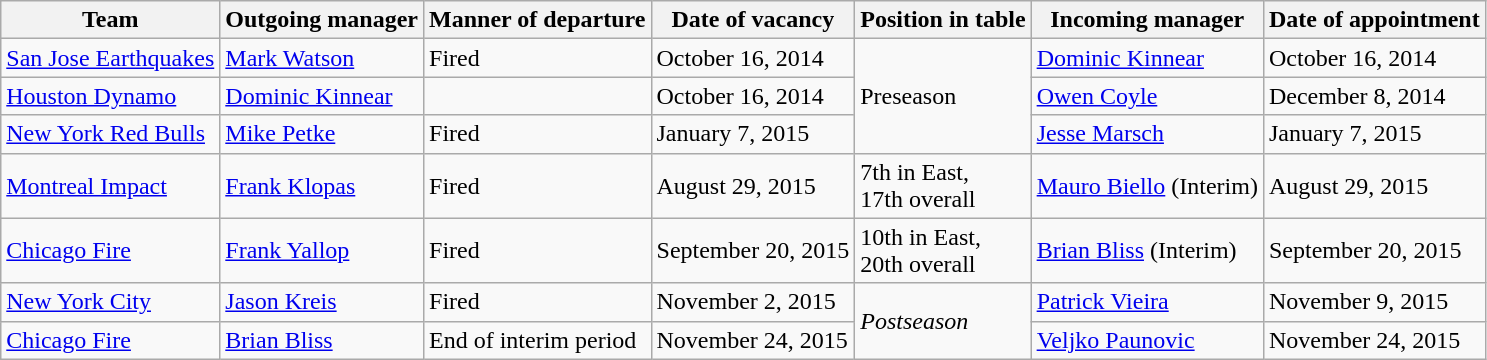<table class="wikitable sortable">
<tr>
<th>Team</th>
<th>Outgoing manager</th>
<th>Manner of departure</th>
<th>Date of vacancy</th>
<th>Position in table</th>
<th>Incoming manager</th>
<th>Date of appointment</th>
</tr>
<tr>
<td><a href='#'>San Jose Earthquakes</a></td>
<td> <a href='#'>Mark Watson</a></td>
<td>Fired</td>
<td>October 16, 2014</td>
<td rowspan =3>Preseason</td>
<td> <a href='#'>Dominic Kinnear</a></td>
<td>October 16, 2014</td>
</tr>
<tr>
<td><a href='#'>Houston Dynamo</a></td>
<td> <a href='#'>Dominic Kinnear</a></td>
<td></td>
<td>October 16, 2014</td>
<td> <a href='#'>Owen Coyle</a></td>
<td>December 8, 2014</td>
</tr>
<tr>
<td><a href='#'>New York Red Bulls</a></td>
<td> <a href='#'>Mike Petke</a></td>
<td>Fired</td>
<td>January 7, 2015</td>
<td> <a href='#'>Jesse Marsch</a></td>
<td>January 7, 2015</td>
</tr>
<tr>
<td><a href='#'>Montreal Impact</a></td>
<td> <a href='#'>Frank Klopas</a></td>
<td>Fired</td>
<td>August 29, 2015</td>
<td>7th in East,<br>17th overall</td>
<td> <a href='#'>Mauro Biello</a> (Interim)</td>
<td>August 29, 2015</td>
</tr>
<tr>
<td><a href='#'>Chicago Fire</a></td>
<td> <a href='#'>Frank Yallop</a></td>
<td>Fired</td>
<td>September 20, 2015</td>
<td>10th in East,<br>20th overall</td>
<td> <a href='#'>Brian Bliss</a> (Interim)</td>
<td>September 20, 2015</td>
</tr>
<tr>
<td><a href='#'>New York City</a></td>
<td> <a href='#'>Jason Kreis</a></td>
<td>Fired</td>
<td>November 2, 2015</td>
<td rowspan =2><em>Postseason</em></td>
<td> <a href='#'>Patrick Vieira</a></td>
<td>November 9, 2015</td>
</tr>
<tr>
<td><a href='#'>Chicago Fire</a></td>
<td> <a href='#'>Brian Bliss</a></td>
<td>End of interim period</td>
<td>November 24, 2015</td>
<td> <a href='#'>Veljko Paunovic</a></td>
<td>November 24, 2015</td>
</tr>
</table>
